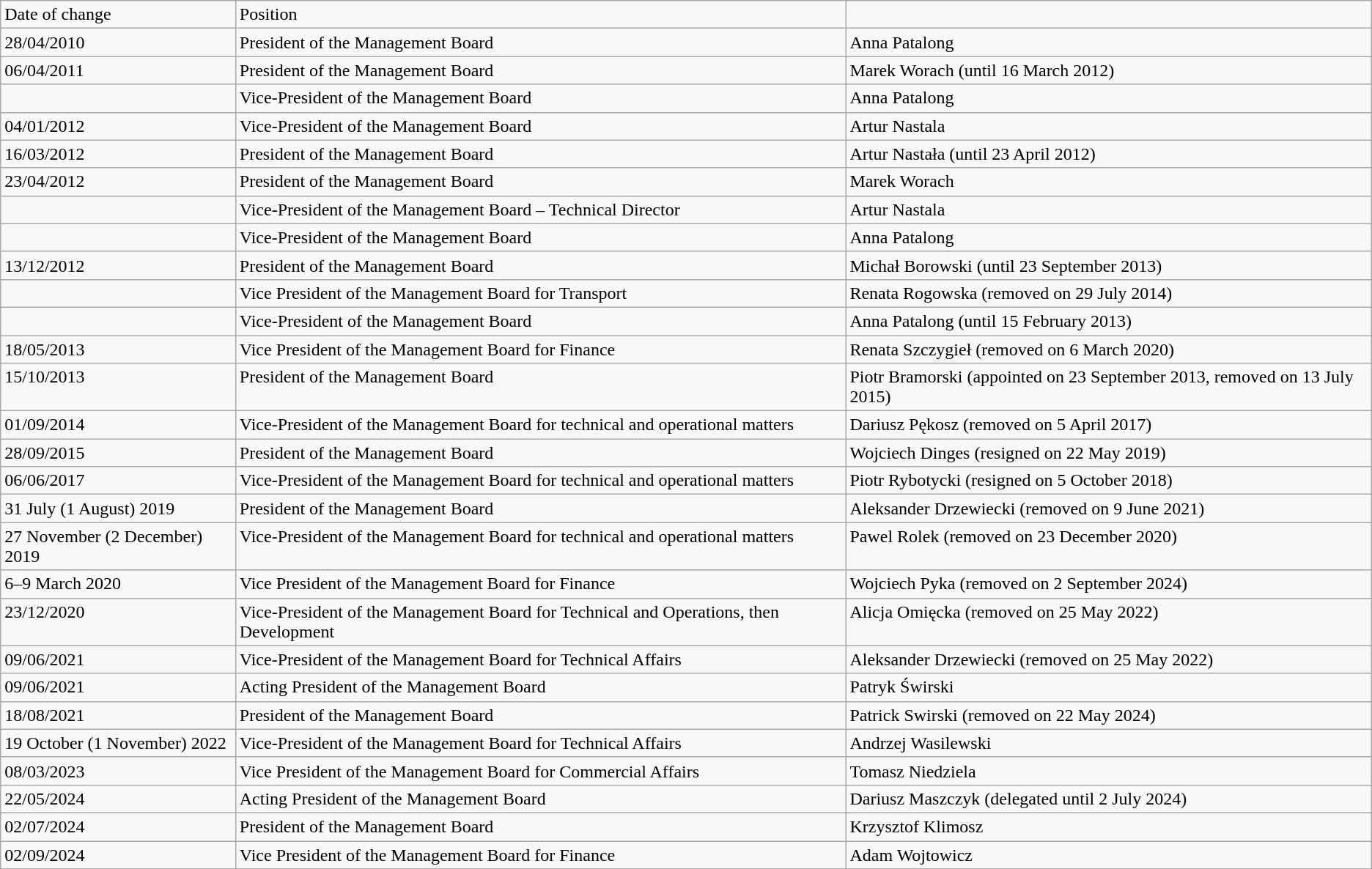<table class="wikitable">
<tr>
<td valign="top">Date of change</td>
<td valign="top">Position</td>
<td valign="top"></td>
</tr>
<tr>
<td valign="top">28/04/2010</td>
<td valign="top">President of the Management Board</td>
<td valign="top">Anna Patalong</td>
</tr>
<tr>
<td valign="top">06/04/2011</td>
<td valign="top">President of the Management Board</td>
<td valign="top">Marek Worach (until 16 March 2012)</td>
</tr>
<tr>
<td valign="top"></td>
<td valign="top">Vice-President of the Management Board</td>
<td valign="top">Anna Patalong</td>
</tr>
<tr>
<td valign="top">04/01/2012</td>
<td valign="top">Vice-President of the Management Board</td>
<td valign="top">Artur Nastala</td>
</tr>
<tr>
<td valign="top">16/03/2012</td>
<td valign="top">President of the Management Board</td>
<td valign="top">Artur Nastała (until 23 April 2012)</td>
</tr>
<tr>
<td valign="top">23/04/2012</td>
<td valign="top">President of the Management Board</td>
<td valign="top">Marek Worach</td>
</tr>
<tr>
<td valign="top"></td>
<td valign="top">Vice-President of the Management Board – Technical Director</td>
<td valign="top">Artur Nastala</td>
</tr>
<tr>
<td valign="top"></td>
<td valign="top">Vice-President of the Management Board</td>
<td valign="top">Anna Patalong</td>
</tr>
<tr>
<td valign="top">13/12/2012</td>
<td valign="top">President of the Management Board</td>
<td valign="top">Michał Borowski (until 23 September 2013)</td>
</tr>
<tr>
<td valign="top"></td>
<td valign="top">Vice President of the Management Board for Transport</td>
<td valign="top">Renata Rogowska (removed on 29 July 2014)</td>
</tr>
<tr>
<td valign="top"></td>
<td valign="top">Vice-President of the Management Board</td>
<td valign="top">Anna Patalong (until 15 February 2013)</td>
</tr>
<tr>
<td valign="top">18/05/2013</td>
<td valign="top">Vice President of the Management Board for Finance</td>
<td valign="top">Renata Szczygieł (removed on 6 March 2020)</td>
</tr>
<tr>
<td valign="top">15/10/2013</td>
<td valign="top">President of the Management Board</td>
<td valign="top">Piotr Bramorski (appointed on 23 September 2013, removed on 13 July  2015)</td>
</tr>
<tr>
<td valign="top">01/09/2014</td>
<td valign="top">Vice-President of the Management Board for technical and operational  matters</td>
<td valign="top">Dariusz Pękosz (removed on 5 April 2017)</td>
</tr>
<tr>
<td valign="top">28/09/2015</td>
<td valign="top">President of the Management Board</td>
<td valign="top">Wojciech Dinges (resigned on 22 May 2019)</td>
</tr>
<tr>
<td valign="top">06/06/2017</td>
<td valign="top">Vice-President of the Management Board for technical and operational  matters</td>
<td valign="top">Piotr Rybotycki (resigned on 5 October 2018)</td>
</tr>
<tr>
<td valign="top">31 July (1 August) 2019</td>
<td valign="top">President of the Management Board</td>
<td valign="top">Aleksander Drzewiecki (removed on 9 June 2021)</td>
</tr>
<tr>
<td valign="top">27 November (2 December) 2019</td>
<td valign="top">Vice-President of the Management Board for technical and operational  matters</td>
<td valign="top">Pawel Rolek (removed on 23 December 2020)</td>
</tr>
<tr>
<td valign="top">6–9 March 2020</td>
<td valign="top">Vice President of the Management Board for Finance</td>
<td valign="top">Wojciech Pyka (removed on 2 September 2024)</td>
</tr>
<tr>
<td valign="top">23/12/2020</td>
<td valign="top">Vice-President of the Management Board for Technical and Operations,  then Development</td>
<td valign="top">Alicja Omięcka (removed on 25 May 2022)</td>
</tr>
<tr>
<td valign="top">09/06/2021</td>
<td valign="top">Vice-President of the Management Board for Technical Affairs</td>
<td valign="top">Aleksander Drzewiecki (removed on 25 May 2022)</td>
</tr>
<tr>
<td valign="top">09/06/2021</td>
<td valign="top">Acting President of the Management Board</td>
<td valign="top">Patryk Świrski</td>
</tr>
<tr>
<td valign="top">18/08/2021</td>
<td valign="top">President of the Management Board</td>
<td valign="top">Patrick Swirski (removed on 22 May 2024)</td>
</tr>
<tr>
<td valign="top">19 October (1 November) 2022</td>
<td valign="top">Vice-President of the Management Board for Technical Affairs</td>
<td valign="top">Andrzej Wasilewski</td>
</tr>
<tr>
<td valign="top">08/03/2023</td>
<td valign="top">Vice President of the Management Board for Commercial Affairs</td>
<td valign="top">Tomasz Niedziela</td>
</tr>
<tr>
<td valign="top">22/05/2024</td>
<td valign="top">Acting President of the Management Board</td>
<td valign="top">Dariusz Maszczyk (delegated until 2 July 2024)</td>
</tr>
<tr>
<td valign="top">02/07/2024</td>
<td valign="top">President of the Management Board</td>
<td valign="top">Krzysztof Klimosz</td>
</tr>
<tr>
<td valign="top">02/09/2024</td>
<td valign="top">Vice President of the Management Board for Finance</td>
<td valign="top">Adam Wojtowicz</td>
</tr>
</table>
